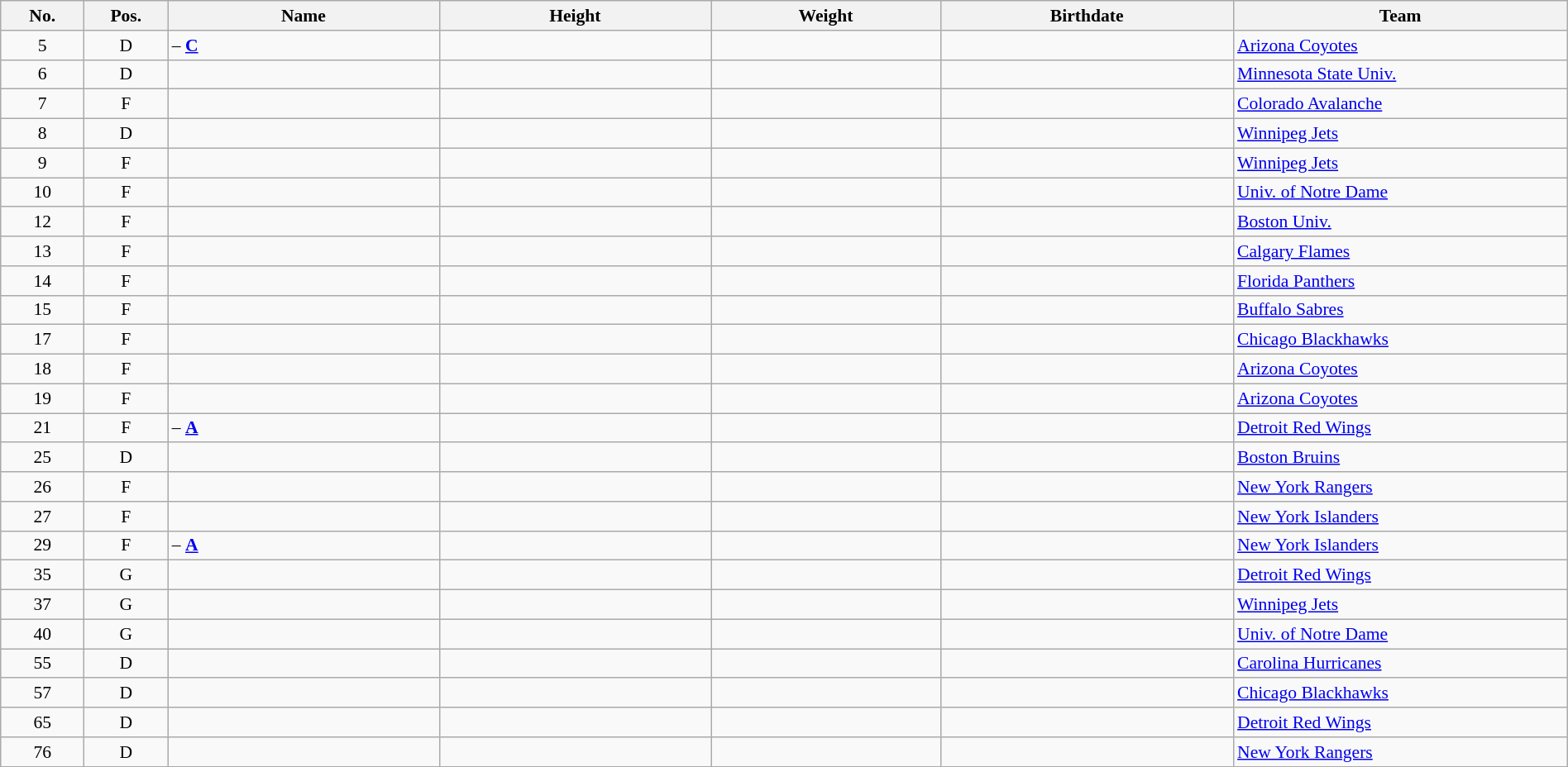<table width="100%" class="wikitable sortable" style="font-size: 90%; text-align: center;">
<tr>
<th style="width:  4%;">No.</th>
<th style="width:  4%;">Pos.</th>
<th style="width: 13%;">Name</th>
<th style="width: 13%;">Height</th>
<th style="width: 11%;">Weight</th>
<th style="width: 14%;">Birthdate</th>
<th style="width: 16%;">Team</th>
</tr>
<tr>
<td>5</td>
<td>D</td>
<td align=left> – <strong><a href='#'>C</a></strong></td>
<td></td>
<td></td>
<td></td>
<td style="text-align:left;"> <a href='#'>Arizona Coyotes</a></td>
</tr>
<tr>
<td>6</td>
<td>D</td>
<td align=left></td>
<td></td>
<td></td>
<td></td>
<td style="text-align:left;"> <a href='#'>Minnesota State Univ.</a></td>
</tr>
<tr>
<td>7</td>
<td>F</td>
<td align=left></td>
<td></td>
<td></td>
<td></td>
<td style="text-align:left;"> <a href='#'>Colorado Avalanche</a></td>
</tr>
<tr>
<td>8</td>
<td>D</td>
<td align=left></td>
<td></td>
<td></td>
<td></td>
<td style="text-align:left;"> <a href='#'>Winnipeg Jets</a></td>
</tr>
<tr>
<td>9</td>
<td>F</td>
<td align=left></td>
<td></td>
<td></td>
<td></td>
<td style="text-align:left;"> <a href='#'>Winnipeg Jets</a></td>
</tr>
<tr>
<td>10</td>
<td>F</td>
<td align=left></td>
<td></td>
<td></td>
<td></td>
<td style="text-align:left;"> <a href='#'>Univ. of Notre Dame</a></td>
</tr>
<tr>
<td>12</td>
<td>F</td>
<td align=left></td>
<td></td>
<td></td>
<td></td>
<td style="text-align:left;"> <a href='#'>Boston Univ.</a></td>
</tr>
<tr>
<td>13</td>
<td>F</td>
<td align=left></td>
<td></td>
<td></td>
<td></td>
<td style="text-align:left;"> <a href='#'>Calgary Flames</a></td>
</tr>
<tr>
<td>14</td>
<td>F</td>
<td align=left></td>
<td></td>
<td></td>
<td></td>
<td style="text-align:left;"> <a href='#'>Florida Panthers</a></td>
</tr>
<tr>
<td>15</td>
<td>F</td>
<td align=left></td>
<td></td>
<td></td>
<td></td>
<td style="text-align:left;"> <a href='#'>Buffalo Sabres</a></td>
</tr>
<tr>
<td>17</td>
<td>F</td>
<td align=left></td>
<td></td>
<td></td>
<td></td>
<td style="text-align:left;"> <a href='#'>Chicago Blackhawks</a></td>
</tr>
<tr>
<td>18</td>
<td>F</td>
<td align=left></td>
<td></td>
<td></td>
<td></td>
<td style="text-align:left;"> <a href='#'>Arizona Coyotes</a></td>
</tr>
<tr>
<td>19</td>
<td>F</td>
<td align=left></td>
<td></td>
<td></td>
<td></td>
<td style="text-align:left;"> <a href='#'>Arizona Coyotes</a></td>
</tr>
<tr>
<td>21</td>
<td>F</td>
<td align=left> – <strong><a href='#'>A</a></strong></td>
<td></td>
<td></td>
<td></td>
<td style="text-align:left;"> <a href='#'>Detroit Red Wings</a></td>
</tr>
<tr>
<td>25</td>
<td>D</td>
<td align=left></td>
<td></td>
<td></td>
<td></td>
<td style="text-align:left;"> <a href='#'>Boston Bruins</a></td>
</tr>
<tr>
<td>26</td>
<td>F</td>
<td align=left></td>
<td></td>
<td></td>
<td></td>
<td style="text-align:left;"> <a href='#'>New York Rangers</a></td>
</tr>
<tr>
<td>27</td>
<td>F</td>
<td align=left></td>
<td></td>
<td></td>
<td></td>
<td style="text-align:left;"> <a href='#'>New York Islanders</a></td>
</tr>
<tr>
<td>29</td>
<td>F</td>
<td align=left> – <strong><a href='#'>A</a></strong></td>
<td></td>
<td></td>
<td></td>
<td style="text-align:left;"> <a href='#'>New York Islanders</a></td>
</tr>
<tr>
<td>35</td>
<td>G</td>
<td align=left></td>
<td></td>
<td></td>
<td></td>
<td style="text-align:left;"> <a href='#'>Detroit Red Wings</a></td>
</tr>
<tr>
<td>37</td>
<td>G</td>
<td align=left></td>
<td></td>
<td></td>
<td></td>
<td style="text-align:left;"> <a href='#'>Winnipeg Jets</a></td>
</tr>
<tr>
<td>40</td>
<td>G</td>
<td align=left></td>
<td></td>
<td></td>
<td></td>
<td style="text-align:left;"> <a href='#'>Univ. of Notre Dame</a></td>
</tr>
<tr>
<td>55</td>
<td>D</td>
<td align=left></td>
<td></td>
<td></td>
<td></td>
<td style="text-align:left;"> <a href='#'>Carolina Hurricanes</a></td>
</tr>
<tr>
<td>57</td>
<td>D</td>
<td align=left></td>
<td></td>
<td></td>
<td></td>
<td style="text-align:left;"> <a href='#'>Chicago Blackhawks</a></td>
</tr>
<tr>
<td>65</td>
<td>D</td>
<td align=left></td>
<td></td>
<td></td>
<td></td>
<td style="text-align:left;"> <a href='#'>Detroit Red Wings</a></td>
</tr>
<tr>
<td>76</td>
<td>D</td>
<td align=left></td>
<td></td>
<td></td>
<td></td>
<td style="text-align:left;"> <a href='#'>New York Rangers</a></td>
</tr>
</table>
